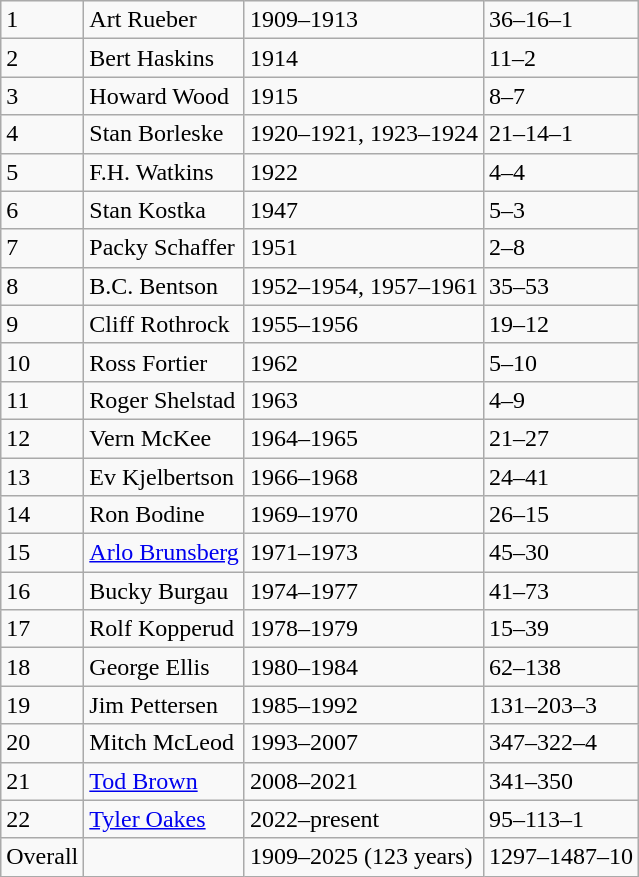<table class=wikitable>
<tr>
<td>1</td>
<td>Art Rueber</td>
<td>1909–1913</td>
<td>36–16–1</td>
</tr>
<tr>
<td>2</td>
<td>Bert Haskins</td>
<td>1914</td>
<td>11–2</td>
</tr>
<tr>
<td>3</td>
<td>Howard Wood</td>
<td>1915</td>
<td>8–7</td>
</tr>
<tr>
<td>4</td>
<td>Stan Borleske</td>
<td>1920–1921, 1923–1924</td>
<td>21–14–1</td>
</tr>
<tr>
<td>5</td>
<td>F.H. Watkins</td>
<td>1922</td>
<td>4–4</td>
</tr>
<tr>
<td>6</td>
<td>Stan Kostka</td>
<td>1947</td>
<td>5–3</td>
</tr>
<tr>
<td>7</td>
<td>Packy Schaffer</td>
<td>1951</td>
<td>2–8</td>
</tr>
<tr>
<td>8</td>
<td>B.C. Bentson</td>
<td>1952–1954, 1957–1961</td>
<td>35–53</td>
</tr>
<tr>
<td>9</td>
<td>Cliff Rothrock</td>
<td>1955–1956</td>
<td>19–12</td>
</tr>
<tr>
<td>10</td>
<td>Ross Fortier</td>
<td>1962</td>
<td>5–10</td>
</tr>
<tr>
<td>11</td>
<td>Roger Shelstad</td>
<td>1963</td>
<td>4–9</td>
</tr>
<tr>
<td>12</td>
<td>Vern McKee</td>
<td>1964–1965</td>
<td>21–27</td>
</tr>
<tr>
<td>13</td>
<td>Ev Kjelbertson</td>
<td>1966–1968</td>
<td>24–41</td>
</tr>
<tr>
<td>14</td>
<td>Ron Bodine</td>
<td>1969–1970</td>
<td>26–15</td>
</tr>
<tr>
<td>15</td>
<td><a href='#'>Arlo Brunsberg</a></td>
<td>1971–1973</td>
<td>45–30</td>
</tr>
<tr>
<td>16</td>
<td>Bucky Burgau</td>
<td>1974–1977</td>
<td>41–73</td>
</tr>
<tr>
<td>17</td>
<td>Rolf Kopperud</td>
<td>1978–1979</td>
<td>15–39</td>
</tr>
<tr>
<td>18</td>
<td>George Ellis</td>
<td>1980–1984</td>
<td>62–138</td>
</tr>
<tr>
<td>19</td>
<td>Jim Pettersen</td>
<td>1985–1992</td>
<td>131–203–3</td>
</tr>
<tr>
<td>20</td>
<td>Mitch McLeod</td>
<td>1993–2007</td>
<td>347–322–4</td>
</tr>
<tr>
<td>21</td>
<td><a href='#'>Tod Brown</a></td>
<td>2008–2021</td>
<td>341–350</td>
</tr>
<tr>
<td>22</td>
<td><a href='#'>Tyler Oakes</a></td>
<td>2022–present</td>
<td>95–113–1</td>
</tr>
<tr>
<td>Overall</td>
<td></td>
<td>1909–2025 (123 years)</td>
<td>1297–1487–10</td>
</tr>
</table>
